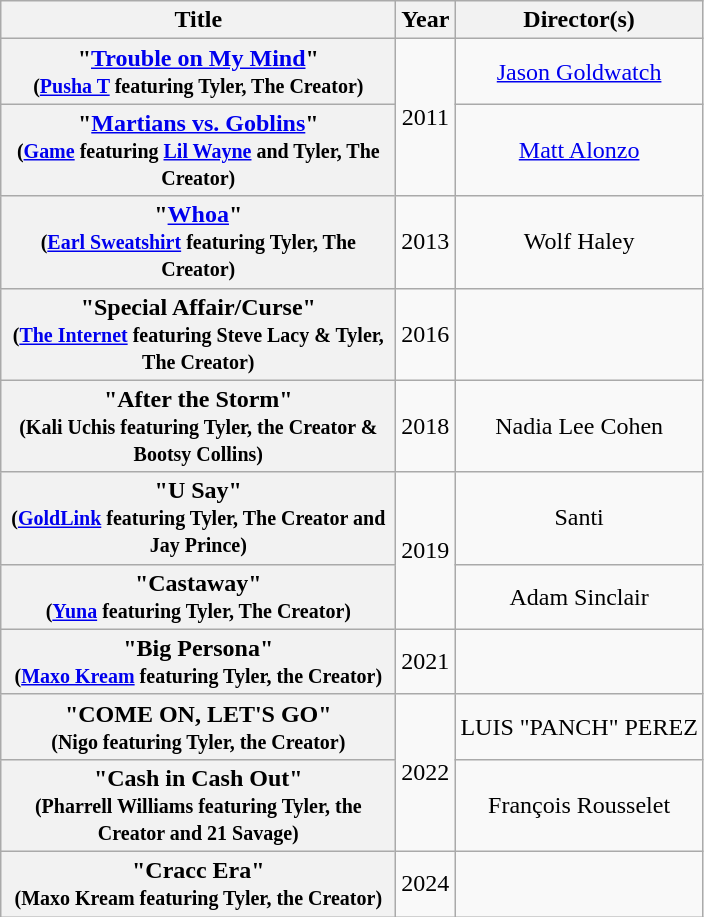<table class="wikitable plainrowheaders" style="text-align:center;">
<tr>
<th scope="col" style="width:16em;">Title</th>
<th scope="col">Year</th>
<th scope="col">Director(s)</th>
</tr>
<tr>
<th scope="row">"<a href='#'>Trouble on My Mind</a>"<br><small>(<a href='#'>Pusha T</a> featuring Tyler, The Creator)</small></th>
<td rowspan="2">2011</td>
<td><a href='#'>Jason Goldwatch</a></td>
</tr>
<tr>
<th scope="row">"<a href='#'>Martians vs. Goblins</a>"<br><small>(<a href='#'>Game</a> featuring <a href='#'>Lil Wayne</a> and Tyler, The Creator)</small></th>
<td><a href='#'>Matt Alonzo</a></td>
</tr>
<tr>
<th scope="row">"<a href='#'>Whoa</a>"<br><small>(<a href='#'>Earl Sweatshirt</a> featuring Tyler, The Creator)</small></th>
<td>2013</td>
<td>Wolf Haley</td>
</tr>
<tr>
<th scope="row">"Special Affair/Curse"<br><small>(<a href='#'>The Internet</a> featuring Steve Lacy & Tyler, The Creator)</small></th>
<td>2016</td>
<td></td>
</tr>
<tr>
<th scope="row">"After the Storm"<br><small>(Kali Uchis featuring Tyler, the Creator & Bootsy Collins)</small></th>
<td>2018</td>
<td>Nadia Lee Cohen</td>
</tr>
<tr>
<th scope="row">"U Say"<br><small>(<a href='#'>GoldLink</a> featuring Tyler, The Creator and Jay Prince)</small></th>
<td rowspan="2">2019</td>
<td>Santi</td>
</tr>
<tr>
<th scope="row">"Castaway"<br><small>(<a href='#'>Yuna</a> featuring Tyler, The Creator)</small></th>
<td>Adam Sinclair</td>
</tr>
<tr>
<th>"Big Persona"<br><small>(<a href='#'>Maxo Kream</a> featuring Tyler, the Creator)</small></th>
<td>2021</td>
<td></td>
</tr>
<tr>
<th>"COME ON, LET'S GO"<br><small>(Nigo featuring Tyler, the Creator)</small></th>
<td rowspan="2">2022</td>
<td>LUIS "PANCH" PEREZ</td>
</tr>
<tr>
<th>"Cash in Cash Out"<br><small>(Pharrell Williams featuring Tyler, the Creator and 21 Savage)</small></th>
<td>François Rousselet</td>
</tr>
<tr>
<th>"Cracc Era"<br><small>(Maxo Kream featuring Tyler, the Creator)</small></th>
<td>2024</td>
<td></td>
</tr>
</table>
